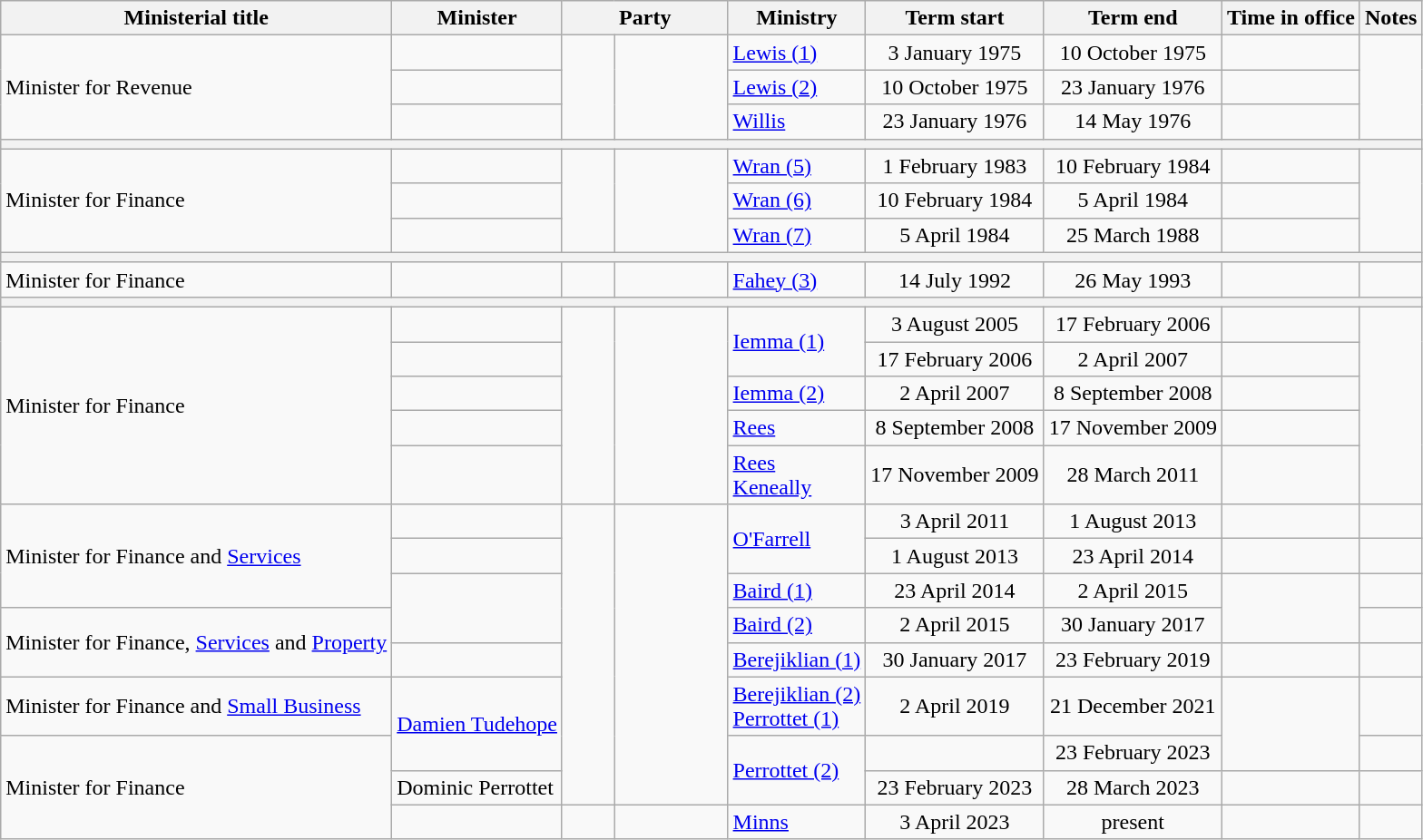<table class="wikitable sortable">
<tr>
<th>Ministerial title</th>
<th>Minister</th>
<th colspan=2>Party</th>
<th>Ministry</th>
<th>Term start</th>
<th>Term end</th>
<th>Time in office</th>
<th class="unsortable">Notes</th>
</tr>
<tr>
<td rowspan=3>Minister for Revenue</td>
<td></td>
<td rowspan=3 > </td>
<td rowspan=3 width=8%></td>
<td><a href='#'>Lewis (1)</a></td>
<td align=center>3 January 1975</td>
<td align=center>10 October 1975</td>
<td align=right></td>
</tr>
<tr>
<td></td>
<td><a href='#'>Lewis (2)</a></td>
<td align=center>10 October 1975</td>
<td align=center>23 January 1976</td>
<td align=right></td>
</tr>
<tr>
<td></td>
<td><a href='#'>Willis</a></td>
<td align=center>23 January 1976</td>
<td align=center>14 May 1976</td>
<td align=right></td>
</tr>
<tr>
<th colspan=9></th>
</tr>
<tr>
<td rowspan=3>Minister for Finance</td>
<td></td>
<td rowspan=3 > </td>
<td rowspan=3></td>
<td><a href='#'>Wran (5)</a></td>
<td align=center>1 February 1983</td>
<td align=center>10 February 1984</td>
<td align=right></td>
</tr>
<tr>
<td></td>
<td><a href='#'>Wran (6)</a></td>
<td align=center>10 February 1984</td>
<td align=center>5 April 1984</td>
<td align=right></td>
</tr>
<tr>
<td></td>
<td><a href='#'>Wran (7)</a></td>
<td align=center>5 April 1984</td>
<td align=center>25 March 1988</td>
<td align=right><strong></strong></td>
</tr>
<tr>
<th colspan=9></th>
</tr>
<tr>
<td>Minister for Finance</td>
<td></td>
<td> </td>
<td></td>
<td><a href='#'>Fahey (3)</a></td>
<td align=center>14 July 1992</td>
<td align=center>26 May 1993</td>
<td align=right></td>
</tr>
<tr>
<th colspan=9></th>
</tr>
<tr>
<td rowspan=5>Minister for Finance</td>
<td></td>
<td rowspan=5 > </td>
<td rowspan=5></td>
<td rowspan=2><a href='#'>Iemma (1)</a></td>
<td align=center>3 August 2005</td>
<td align=center>17 February 2006</td>
<td align=right></td>
</tr>
<tr>
<td></td>
<td align=center>17 February 2006</td>
<td align=center>2 April 2007</td>
<td align=right></td>
</tr>
<tr>
<td></td>
<td><a href='#'>Iemma (2)</a></td>
<td align=center>2 April 2007</td>
<td align=center>8 September 2008</td>
<td align=right></td>
</tr>
<tr>
<td></td>
<td><a href='#'>Rees</a></td>
<td align=center>8 September 2008</td>
<td align=center>17 November 2009</td>
<td align=right></td>
</tr>
<tr>
<td></td>
<td><a href='#'>Rees</a><br><a href='#'>Keneally</a></td>
<td align=center>17 November 2009</td>
<td align=center>28 March 2011</td>
<td align=right></td>
</tr>
<tr>
<td rowspan=3>Minister for Finance and <a href='#'>Services</a></td>
<td></td>
<td rowspan=8 > </td>
<td rowspan=8></td>
<td rowspan=2><a href='#'>O'Farrell</a></td>
<td align=center>3 April 2011</td>
<td align=center>1 August 2013</td>
<td align=right></td>
<td></td>
</tr>
<tr>
<td></td>
<td align=center>1 August 2013</td>
<td align=center>23 April 2014</td>
<td align=right></td>
<td></td>
</tr>
<tr>
<td rowspan=2></td>
<td><a href='#'>Baird (1)</a></td>
<td align=center>23 April 2014</td>
<td align=center>2 April 2015</td>
<td rowspan=2 align=right></td>
<td></td>
</tr>
<tr>
<td rowspan=2>Minister for Finance, <a href='#'>Services</a> and <a href='#'>Property</a></td>
<td><a href='#'>Baird (2)</a></td>
<td align=center>2 April 2015</td>
<td align=center>30 January 2017</td>
<td></td>
</tr>
<tr>
<td></td>
<td><a href='#'>Berejiklian (1)</a></td>
<td align=center>30 January 2017</td>
<td align=center>23 February 2019</td>
<td align=right></td>
<td></td>
</tr>
<tr>
<td>Minister for Finance and <a href='#'>Small Business</a></td>
<td rowspan=2><a href='#'>Damien Tudehope</a></td>
<td><a href='#'>Berejiklian (2)</a><br><a href='#'>Perrottet (1)</a></td>
<td align=center>2 April 2019</td>
<td align=center>21 December 2021</td>
<td rowspan=2 align=right></td>
<td></td>
</tr>
<tr>
<td rowspan=3>Minister for Finance</td>
<td rowspan=2><a href='#'>Perrottet (2)</a></td>
<td align=center></td>
<td align=center>23 February 2023</td>
<td></td>
</tr>
<tr>
<td>Dominic Perrottet</td>
<td align=center>23 February 2023</td>
<td align=center>28 March 2023</td>
<td align=right></td>
<td></td>
</tr>
<tr>
<td></td>
<td> </td>
<td></td>
<td><a href='#'>Minns</a></td>
<td align=center>3 April 2023</td>
<td align=center>present</td>
<td align=right></td>
</tr>
</table>
